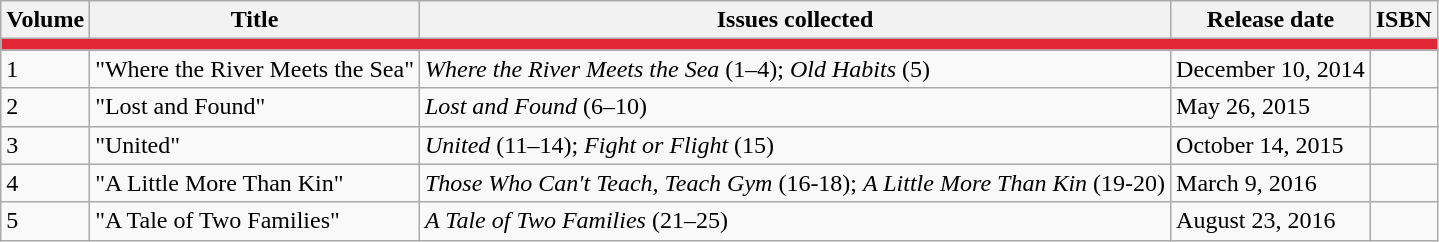<table class="wikitable">
<tr>
<th>Volume</th>
<th>Title</th>
<th>Issues collected</th>
<th>Release date</th>
<th>ISBN</th>
</tr>
<tr>
<td colspan="6" style="background:#e32636;"></td>
</tr>
<tr>
<td>1</td>
<td>"Where the River Meets the Sea"</td>
<td><em>Where the River Meets the Sea</em> (1–4); <em>Old Habits</em> (5)</td>
<td>December 10, 2014</td>
<td></td>
</tr>
<tr>
<td>2</td>
<td>"Lost and Found"</td>
<td><em>Lost and Found</em> (6–10)</td>
<td>May 26, 2015</td>
<td></td>
</tr>
<tr>
<td>3</td>
<td>"United"</td>
<td><em>United</em> (11–14); <em>Fight or Flight</em> (15)</td>
<td>October 14, 2015</td>
<td></td>
</tr>
<tr>
<td>4</td>
<td>"A Little More Than Kin"</td>
<td><em>Those Who Can't Teach, Teach Gym</em> (16-18); <em>A Little More Than Kin</em> (19-20)</td>
<td>March 9, 2016</td>
<td></td>
</tr>
<tr>
<td>5</td>
<td>"A Tale of Two Families"</td>
<td><em>A Tale of Two Families</em> (21–25)</td>
<td>August 23, 2016</td>
<td></td>
</tr>
</table>
